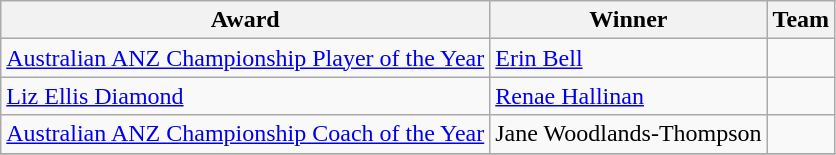<table class="wikitable collapsible">
<tr>
<th>Award</th>
<th>Winner</th>
<th>Team</th>
</tr>
<tr>
<td><a href='#'>Australian ANZ Championship Player of the Year</a></td>
<td> <a href='#'>Erin Bell</a></td>
<td></td>
</tr>
<tr>
<td><a href='#'>Liz Ellis Diamond</a></td>
<td> <a href='#'>Renae Hallinan</a></td>
<td></td>
</tr>
<tr>
<td><a href='#'>Australian ANZ Championship Coach of the Year</a></td>
<td> Jane Woodlands-Thompson</td>
<td></td>
</tr>
<tr>
</tr>
</table>
